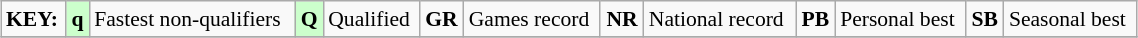<table class="wikitable" style="margin:0.5em auto; font-size:90%;position:relative;" width=60%>
<tr>
<td><strong>KEY:</strong></td>
<td bgcolor=ccffcc align=center><strong>q</strong></td>
<td>Fastest non-qualifiers</td>
<td bgcolor=ccffcc align=center><strong>Q</strong></td>
<td>Qualified</td>
<td align=center><strong>GR</strong></td>
<td>Games record</td>
<td align=center><strong>NR</strong></td>
<td>National record</td>
<td align=center><strong>PB</strong></td>
<td>Personal best</td>
<td align=center><strong>SB</strong></td>
<td>Seasonal best</td>
</tr>
<tr>
</tr>
</table>
